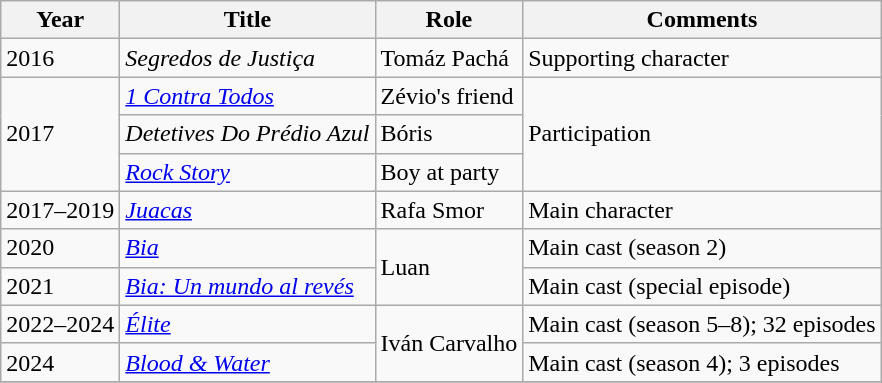<table class="wikitable">
<tr>
<th>Year</th>
<th>Title</th>
<th>Role</th>
<th>Comments</th>
</tr>
<tr>
<td>2016</td>
<td><em>Segredos de Justiça</em></td>
<td>Tomáz Pachá</td>
<td>Supporting character</td>
</tr>
<tr>
<td rowspan="3">2017</td>
<td><em><a href='#'>1 Contra Todos</a></em></td>
<td>Zévio's friend</td>
<td rowspan="3">Participation</td>
</tr>
<tr>
<td><em>Detetives Do Prédio Azul</em></td>
<td>Bóris</td>
</tr>
<tr>
<td><em><a href='#'>Rock Story</a></em></td>
<td>Boy at party</td>
</tr>
<tr>
<td>2017–2019</td>
<td><em><a href='#'>Juacas</a></em></td>
<td>Rafa Smor</td>
<td>Main character</td>
</tr>
<tr>
<td>2020</td>
<td><em><a href='#'>Bia</a></em></td>
<td rowspan="2">Luan</td>
<td>Main cast (season 2)</td>
</tr>
<tr>
<td>2021</td>
<td><em><a href='#'>Bia: Un mundo al revés</a></em></td>
<td>Main cast (special episode)</td>
</tr>
<tr>
<td>2022–2024</td>
<td><em><a href='#'>Élite</a></em></td>
<td rowspan="2">Iván Carvalho</td>
<td>Main cast (season 5–8); 32 episodes</td>
</tr>
<tr>
<td>2024</td>
<td><em><a href='#'>Blood & Water</a></em></td>
<td>Main cast (season 4); 3 episodes</td>
</tr>
<tr>
</tr>
</table>
